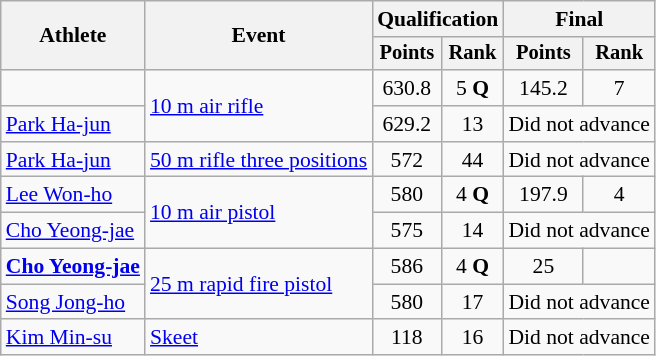<table class="wikitable" style="font-size:90%">
<tr>
<th rowspan="2">Athlete</th>
<th rowspan="2">Event</th>
<th colspan="2">Qualification</th>
<th colspan="2">Final</th>
</tr>
<tr style="font-size:95%">
<th>Points</th>
<th>Rank</th>
<th>Points</th>
<th>Rank</th>
</tr>
<tr align=center>
<td align=left></td>
<td align=left rowspan=2><a href='#'>10 m air rifle</a></td>
<td>630.8</td>
<td>5 <strong>Q</strong></td>
<td>145.2</td>
<td>7</td>
</tr>
<tr align=center>
<td align=left><a href='#'>Park Ha-jun</a></td>
<td>629.2</td>
<td>13</td>
<td colspan=2>Did not advance</td>
</tr>
<tr align=center>
<td align=left><a href='#'>Park Ha-jun</a></td>
<td align=left><a href='#'>50 m rifle three positions</a></td>
<td>572</td>
<td>44</td>
<td colspan=2>Did not advance</td>
</tr>
<tr align=center>
<td align=left><a href='#'>Lee Won-ho</a></td>
<td align=left rowspan=2><a href='#'>10 m air pistol</a></td>
<td>580</td>
<td>4 <strong>Q</strong></td>
<td>197.9</td>
<td>4</td>
</tr>
<tr align=center>
<td align=left><a href='#'>Cho Yeong-jae</a></td>
<td>575</td>
<td>14</td>
<td colspan=2>Did not advance</td>
</tr>
<tr align=center>
<td align=left><strong><a href='#'>Cho Yeong-jae</a></strong></td>
<td align=left rowspan=2><a href='#'>25 m rapid fire pistol</a></td>
<td>586</td>
<td>4 <strong>Q</strong></td>
<td>25</td>
<td></td>
</tr>
<tr align=center>
<td align=left><a href='#'>Song Jong-ho</a></td>
<td>580</td>
<td>17</td>
<td colspan=2>Did not advance</td>
</tr>
<tr align=center>
<td align=left><a href='#'>Kim Min-su</a></td>
<td align=left><a href='#'>Skeet</a></td>
<td>118</td>
<td>16</td>
<td colspan=2>Did not advance</td>
</tr>
</table>
